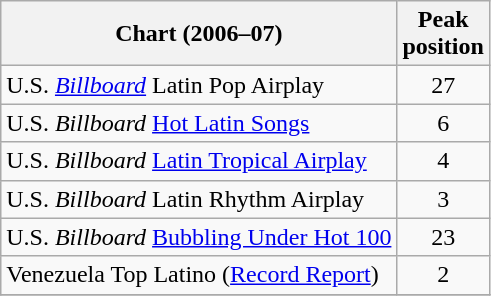<table class="wikitable">
<tr>
<th>Chart (2006–07)</th>
<th>Peak<br>position</th>
</tr>
<tr>
<td>U.S. <em><a href='#'>Billboard</a></em> Latin Pop Airplay</td>
<td align="center">27</td>
</tr>
<tr>
<td>U.S. <em>Billboard</em> <a href='#'>Hot Latin Songs</a></td>
<td align="center">6</td>
</tr>
<tr>
<td>U.S. <em>Billboard</em> <a href='#'>Latin Tropical Airplay</a></td>
<td align="center">4</td>
</tr>
<tr>
<td>U.S. <em>Billboard</em> Latin Rhythm Airplay</td>
<td align="center">3</td>
</tr>
<tr>
<td>U.S. <em>Billboard</em> <a href='#'>Bubbling Under Hot 100</a></td>
<td align="center">23</td>
</tr>
<tr>
<td>Venezuela Top Latino (<a href='#'>Record Report</a>)</td>
<td align="center">2</td>
</tr>
<tr>
</tr>
</table>
